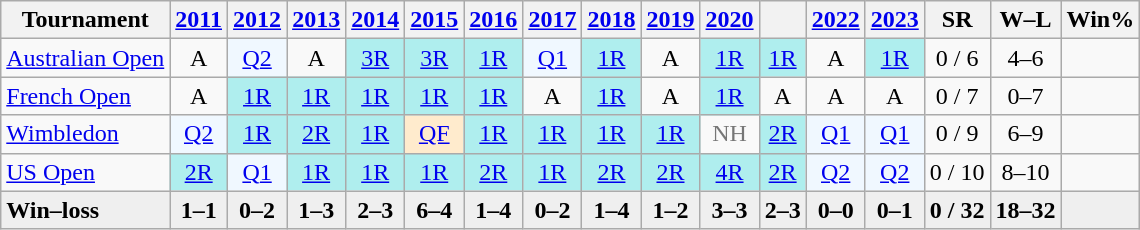<table class=wikitable style=text-align:center;>
<tr>
<th>Tournament</th>
<th><a href='#'>2011</a></th>
<th><a href='#'>2012</a></th>
<th><a href='#'>2013</a></th>
<th><a href='#'>2014</a></th>
<th><a href='#'>2015</a></th>
<th><a href='#'>2016</a></th>
<th><a href='#'>2017</a></th>
<th><a href='#'>2018</a></th>
<th><a href='#'>2019</a></th>
<th><a href='#'>2020</a></th>
<th></th>
<th><a href='#'>2022</a></th>
<th><a href='#'>2023</a></th>
<th>SR</th>
<th>W–L</th>
<th>Win%</th>
</tr>
<tr>
<td style="text-align:left"><a href='#'>Australian Open</a></td>
<td>A</td>
<td bgcolor=f0f8ff><a href='#'>Q2</a></td>
<td>A</td>
<td style="background:#afeeee"><a href='#'>3R</a></td>
<td style="background:#afeeee"><a href='#'>3R</a></td>
<td style="background:#afeeee"><a href='#'>1R</a></td>
<td bgcolor="f0f8ff"><a href='#'>Q1</a></td>
<td style="background:#afeeee"><a href='#'>1R</a></td>
<td>A</td>
<td style="background:#afeeee"><a href='#'>1R</a></td>
<td style="background:#afeeee"><a href='#'>1R</a></td>
<td>A</td>
<td style="background:#afeeee"><a href='#'>1R</a></td>
<td>0 / 6</td>
<td>4–6</td>
<td></td>
</tr>
<tr>
<td style="text-align:left"><a href='#'>French Open</a></td>
<td>A</td>
<td style="background:#afeeee"><a href='#'>1R</a></td>
<td style="background:#afeeee"><a href='#'>1R</a></td>
<td style="background:#afeeee"><a href='#'>1R</a></td>
<td style="background:#afeeee"><a href='#'>1R</a></td>
<td style="background:#afeeee"><a href='#'>1R</a></td>
<td>A</td>
<td style="background:#afeeee"><a href='#'>1R</a></td>
<td>A</td>
<td style="background:#afeeee"><a href='#'>1R</a></td>
<td>A</td>
<td>A</td>
<td>A</td>
<td>0 / 7</td>
<td>0–7</td>
<td></td>
</tr>
<tr>
<td style="text-align:left"><a href='#'>Wimbledon</a></td>
<td bgcolor="f0f8ff"><a href='#'>Q2</a></td>
<td style="background:#afeeee"><a href='#'>1R</a></td>
<td style="background:#afeeee"><a href='#'>2R</a></td>
<td style="background:#afeeee"><a href='#'>1R</a></td>
<td style="background:#ffebcd"><a href='#'>QF</a></td>
<td style="background:#afeeee"><a href='#'>1R</a></td>
<td style="background:#afeeee"><a href='#'>1R</a></td>
<td style="background:#afeeee"><a href='#'>1R</a></td>
<td style="background:#afeeee"><a href='#'>1R</a></td>
<td style="color:#767676">NH</td>
<td style="background:#afeeee"><a href='#'>2R</a></td>
<td bgcolor=f0f8ff><a href='#'>Q1</a></td>
<td bgcolor=f0f8ff><a href='#'>Q1</a></td>
<td>0 / 9</td>
<td>6–9</td>
<td></td>
</tr>
<tr>
<td style="text-align:left"><a href='#'>US Open</a></td>
<td style="background:#afeeee"><a href='#'>2R</a></td>
<td bgcolor="f0f8ff"><a href='#'>Q1</a></td>
<td style="background:#afeeee"><a href='#'>1R</a></td>
<td style="background:#afeeee"><a href='#'>1R</a></td>
<td style="background:#afeeee"><a href='#'>1R</a></td>
<td style="background:#afeeee"><a href='#'>2R</a></td>
<td style="background:#afeeee"><a href='#'>1R</a></td>
<td style="background:#afeeee"><a href='#'>2R</a></td>
<td style="background:#afeeee"><a href='#'>2R</a></td>
<td style="background:#afeeee"><a href='#'>4R</a></td>
<td style="background:#afeeee"><a href='#'>2R</a></td>
<td bgcolor=f0f8ff><a href='#'>Q2</a></td>
<td bgcolor=f0f8ff><a href='#'>Q2</a></td>
<td>0 / 10</td>
<td>8–10</td>
<td></td>
</tr>
<tr style="font-weight:bold;background:#efefef">
<td style="text-align:left">Win–loss</td>
<td>1–1</td>
<td>0–2</td>
<td>1–3</td>
<td>2–3</td>
<td>6–4</td>
<td>1–4</td>
<td>0–2</td>
<td>1–4</td>
<td>1–2</td>
<td>3–3</td>
<td>2–3</td>
<td>0–0</td>
<td>0–1</td>
<td>0 / 32</td>
<td>18–32</td>
<td></td>
</tr>
</table>
